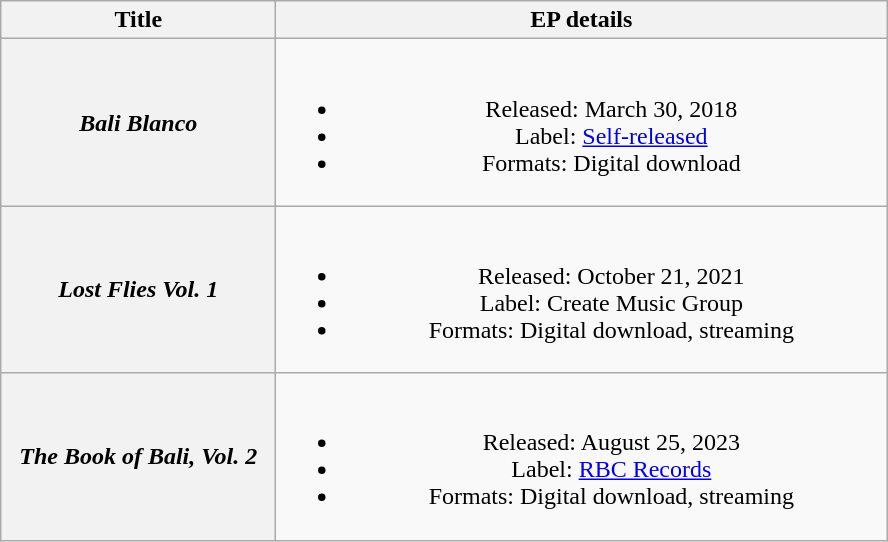<table class="wikitable plainrowheaders" style="text-align:center;">
<tr>
<th scope="col" rowspan="1" style="width:11em;">Title</th>
<th scope="col" rowspan="1" style="width:25em;">EP details</th>
</tr>
<tr>
<th scope="row"><em>Bali Blanco</em></th>
<td><br><ul><li>Released: March 30, 2018</li><li>Label: <a href='#'>Self-released</a></li><li>Formats: Digital download</li></ul></td>
</tr>
<tr>
<th scope="row"><em>Lost Flies Vol. 1</em></th>
<td><br><ul><li>Released: October 21, 2021</li><li>Label: Create Music Group</li><li>Formats: Digital download, streaming</li></ul></td>
</tr>
<tr>
<th scope="row"><em>The Book of Bali, Vol. 2</em></th>
<td><br><ul><li>Released: August 25, 2023</li><li>Label: <a href='#'>RBC Records</a></li><li>Formats: Digital download, streaming</li></ul></td>
</tr>
</table>
